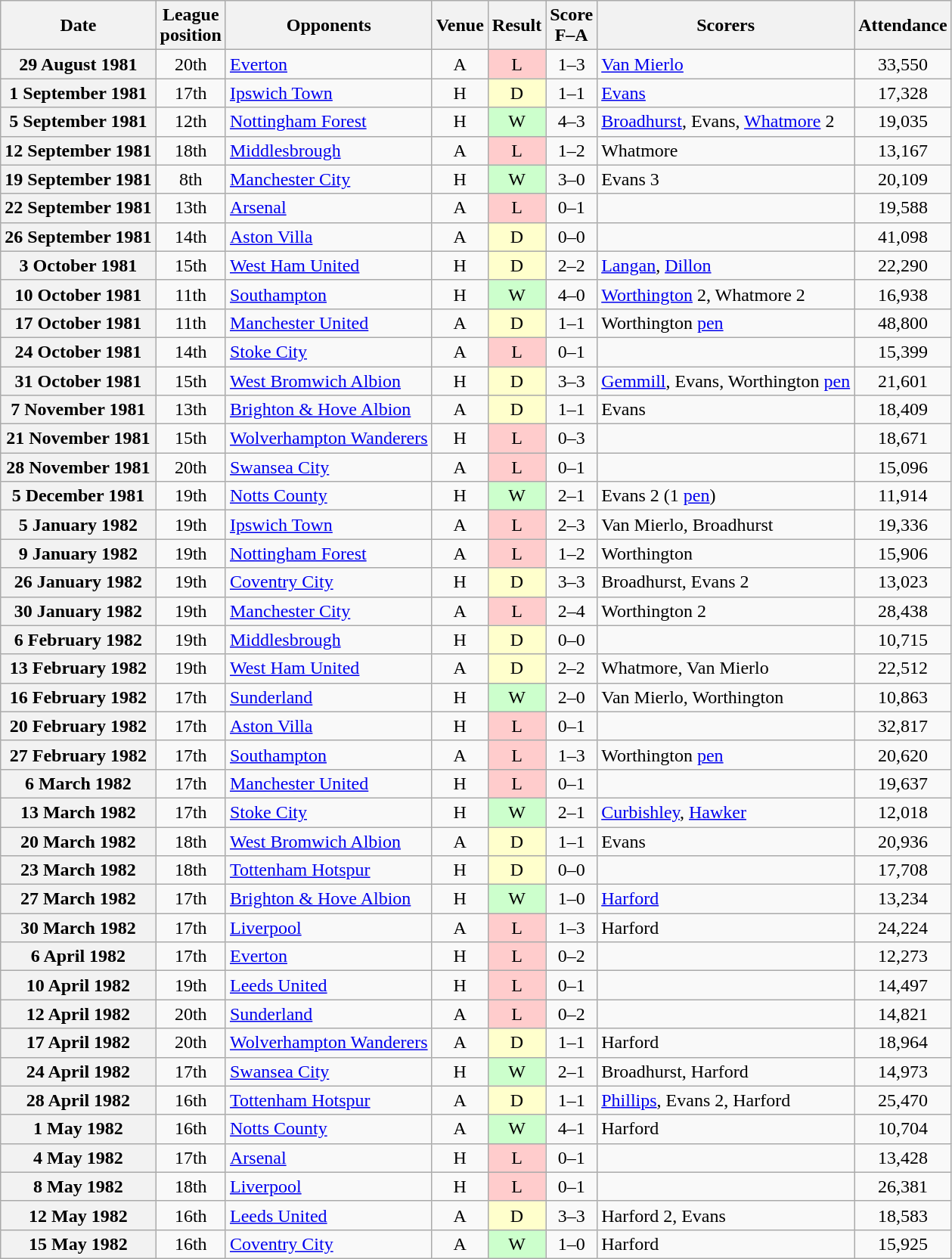<table class="wikitable plainrowheaders" style="text-align:center">
<tr>
<th scope="col">Date</th>
<th scope="col">League<br>position</th>
<th scope="col">Opponents</th>
<th scope="col">Venue</th>
<th scope="col">Result</th>
<th scope="col">Score<br>F–A</th>
<th scope="col">Scorers</th>
<th scope="col">Attendance</th>
</tr>
<tr>
<th scope="row">29 August 1981</th>
<td>20th</td>
<td align="left"><a href='#'>Everton</a></td>
<td>A</td>
<td style="background:#fcc">L</td>
<td>1–3</td>
<td align="left"><a href='#'>Van Mierlo</a></td>
<td>33,550</td>
</tr>
<tr>
<th scope="row">1 September 1981</th>
<td>17th</td>
<td align="left"><a href='#'>Ipswich Town</a></td>
<td>H</td>
<td style="background:#ffc">D</td>
<td>1–1</td>
<td align="left"><a href='#'>Evans</a></td>
<td>17,328</td>
</tr>
<tr>
<th scope="row">5 September 1981</th>
<td>12th</td>
<td align="left"><a href='#'>Nottingham Forest</a></td>
<td>H</td>
<td style="background:#cfc">W</td>
<td>4–3</td>
<td align="left"><a href='#'>Broadhurst</a>, Evans, <a href='#'>Whatmore</a> 2</td>
<td>19,035</td>
</tr>
<tr>
<th scope="row">12 September 1981</th>
<td>18th</td>
<td align="left"><a href='#'>Middlesbrough</a></td>
<td>A</td>
<td style="background:#fcc">L</td>
<td>1–2</td>
<td align="left">Whatmore</td>
<td>13,167</td>
</tr>
<tr>
<th scope="row">19 September 1981</th>
<td>8th</td>
<td align="left"><a href='#'>Manchester City</a></td>
<td>H</td>
<td style="background:#cfc">W</td>
<td>3–0</td>
<td align="left">Evans 3</td>
<td>20,109</td>
</tr>
<tr>
<th scope="row">22 September 1981</th>
<td>13th</td>
<td align="left"><a href='#'>Arsenal</a></td>
<td>A</td>
<td style="background:#fcc">L</td>
<td>0–1</td>
<td></td>
<td>19,588</td>
</tr>
<tr>
<th scope="row">26 September 1981</th>
<td>14th</td>
<td align="left"><a href='#'>Aston Villa</a></td>
<td>A</td>
<td style="background:#ffc">D</td>
<td>0–0</td>
<td></td>
<td>41,098</td>
</tr>
<tr>
<th scope="row">3 October 1981</th>
<td>15th</td>
<td align="left"><a href='#'>West Ham United</a></td>
<td>H</td>
<td style="background:#ffc">D</td>
<td>2–2</td>
<td align="left"><a href='#'>Langan</a>, <a href='#'>Dillon</a></td>
<td>22,290</td>
</tr>
<tr>
<th scope="row">10 October 1981</th>
<td>11th</td>
<td align="left"><a href='#'>Southampton</a></td>
<td>H</td>
<td style="background:#cfc">W</td>
<td>4–0</td>
<td align="left"><a href='#'>Worthington</a> 2, Whatmore 2</td>
<td>16,938</td>
</tr>
<tr>
<th scope="row">17 October 1981</th>
<td>11th</td>
<td align="left"><a href='#'>Manchester United</a></td>
<td>A</td>
<td style="background:#ffc">D</td>
<td>1–1</td>
<td align="left">Worthington <a href='#'>pen</a></td>
<td>48,800</td>
</tr>
<tr>
<th scope="row">24 October 1981</th>
<td>14th</td>
<td align="left"><a href='#'>Stoke City</a></td>
<td>A</td>
<td style="background:#fcc">L</td>
<td>0–1</td>
<td></td>
<td>15,399</td>
</tr>
<tr>
<th scope="row">31 October 1981</th>
<td>15th</td>
<td align="left"><a href='#'>West Bromwich Albion</a></td>
<td>H</td>
<td style="background:#ffc">D</td>
<td>3–3</td>
<td align="left"><a href='#'>Gemmill</a>, Evans, Worthington <a href='#'>pen</a></td>
<td>21,601</td>
</tr>
<tr>
<th scope="row">7 November 1981</th>
<td>13th</td>
<td align="left"><a href='#'>Brighton & Hove Albion</a></td>
<td>A</td>
<td style="background:#ffc">D</td>
<td>1–1</td>
<td align="left">Evans</td>
<td>18,409</td>
</tr>
<tr>
<th scope="row">21 November 1981</th>
<td>15th</td>
<td align="left"><a href='#'>Wolverhampton Wanderers</a></td>
<td>H</td>
<td style="background:#fcc">L</td>
<td>0–3</td>
<td></td>
<td>18,671</td>
</tr>
<tr>
<th scope="row">28 November 1981</th>
<td>20th</td>
<td align="left"><a href='#'>Swansea City</a></td>
<td>A</td>
<td style="background:#fcc">L</td>
<td>0–1</td>
<td></td>
<td>15,096</td>
</tr>
<tr>
<th scope="row">5 December 1981</th>
<td>19th</td>
<td align="left"><a href='#'>Notts County</a></td>
<td>H</td>
<td style="background:#cfc">W</td>
<td>2–1</td>
<td align="left">Evans 2 (1 <a href='#'>pen</a>)</td>
<td>11,914</td>
</tr>
<tr>
<th scope="row">5 January 1982</th>
<td>19th</td>
<td align="left"><a href='#'>Ipswich Town</a></td>
<td>A</td>
<td style="background:#fcc">L</td>
<td>2–3</td>
<td align="left">Van Mierlo, Broadhurst</td>
<td>19,336</td>
</tr>
<tr>
<th scope="row">9 January 1982</th>
<td>19th</td>
<td align="left"><a href='#'>Nottingham Forest</a></td>
<td>A</td>
<td style="background:#fcc">L</td>
<td>1–2</td>
<td align="left">Worthington</td>
<td>15,906</td>
</tr>
<tr>
<th scope="row">26 January 1982</th>
<td>19th</td>
<td align="left"><a href='#'>Coventry City</a></td>
<td>H</td>
<td style="background:#ffc">D</td>
<td>3–3</td>
<td align="left">Broadhurst, Evans 2</td>
<td>13,023</td>
</tr>
<tr>
<th scope="row">30 January 1982</th>
<td>19th</td>
<td align="left"><a href='#'>Manchester City</a></td>
<td>A</td>
<td style="background:#fcc">L</td>
<td>2–4</td>
<td align="left">Worthington 2</td>
<td>28,438</td>
</tr>
<tr>
<th scope="row">6 February 1982</th>
<td>19th</td>
<td align="left"><a href='#'>Middlesbrough</a></td>
<td>H</td>
<td style="background:#ffc">D</td>
<td>0–0</td>
<td></td>
<td>10,715</td>
</tr>
<tr>
<th scope="row">13 February 1982</th>
<td>19th</td>
<td align="left"><a href='#'>West Ham United</a></td>
<td>A</td>
<td style="background:#ffc">D</td>
<td>2–2</td>
<td align="left">Whatmore, Van Mierlo</td>
<td>22,512</td>
</tr>
<tr>
<th scope="row">16 February 1982</th>
<td>17th</td>
<td align="left"><a href='#'>Sunderland</a></td>
<td>H</td>
<td style="background:#cfc">W</td>
<td>2–0</td>
<td align="left">Van Mierlo, Worthington</td>
<td>10,863</td>
</tr>
<tr>
<th scope="row">20 February 1982</th>
<td>17th</td>
<td align="left"><a href='#'>Aston Villa</a></td>
<td>H</td>
<td style="background:#fcc">L</td>
<td>0–1</td>
<td></td>
<td>32,817</td>
</tr>
<tr>
<th scope="row">27 February 1982</th>
<td>17th</td>
<td align="left"><a href='#'>Southampton</a></td>
<td>A</td>
<td style="background:#fcc">L</td>
<td>1–3</td>
<td align="left">Worthington <a href='#'>pen</a></td>
<td>20,620</td>
</tr>
<tr>
<th scope="row">6 March 1982</th>
<td>17th</td>
<td align="left"><a href='#'>Manchester United</a></td>
<td>H</td>
<td style="background:#fcc">L</td>
<td>0–1</td>
<td></td>
<td>19,637</td>
</tr>
<tr>
<th scope="row">13 March 1982</th>
<td>17th</td>
<td align="left"><a href='#'>Stoke City</a></td>
<td>H</td>
<td style="background:#cfc">W</td>
<td>2–1</td>
<td align="left"><a href='#'>Curbishley</a>, <a href='#'>Hawker</a></td>
<td>12,018</td>
</tr>
<tr>
<th scope="row">20 March 1982</th>
<td>18th</td>
<td align="left"><a href='#'>West Bromwich Albion</a></td>
<td>A</td>
<td style="background:#ffc">D</td>
<td>1–1</td>
<td align="left">Evans</td>
<td>20,936</td>
</tr>
<tr>
<th scope="row">23 March 1982</th>
<td>18th</td>
<td align="left"><a href='#'>Tottenham Hotspur</a></td>
<td>H</td>
<td style="background:#ffc">D</td>
<td>0–0</td>
<td></td>
<td>17,708</td>
</tr>
<tr>
<th scope="row">27 March 1982</th>
<td>17th</td>
<td align="left"><a href='#'>Brighton & Hove Albion</a></td>
<td>H</td>
<td style="background:#cfc">W</td>
<td>1–0</td>
<td align="left"><a href='#'>Harford</a></td>
<td>13,234</td>
</tr>
<tr>
<th scope="row">30 March 1982</th>
<td>17th</td>
<td align="left"><a href='#'>Liverpool</a></td>
<td>A</td>
<td style="background:#fcc">L</td>
<td>1–3</td>
<td align="left">Harford</td>
<td>24,224</td>
</tr>
<tr>
<th scope="row">6 April 1982</th>
<td>17th</td>
<td align="left"><a href='#'>Everton</a></td>
<td>H</td>
<td style="background:#fcc">L</td>
<td>0–2</td>
<td></td>
<td>12,273</td>
</tr>
<tr>
<th scope="row">10 April 1982</th>
<td>19th</td>
<td align="left"><a href='#'>Leeds United</a></td>
<td>H</td>
<td style="background:#fcc">L</td>
<td>0–1</td>
<td></td>
<td>14,497</td>
</tr>
<tr>
<th scope="row">12 April 1982</th>
<td>20th</td>
<td align="left"><a href='#'>Sunderland</a></td>
<td>A</td>
<td style="background:#fcc">L</td>
<td>0–2</td>
<td></td>
<td>14,821</td>
</tr>
<tr>
<th scope="row">17 April 1982</th>
<td>20th</td>
<td align="left"><a href='#'>Wolverhampton Wanderers</a></td>
<td>A</td>
<td style="background:#ffc">D</td>
<td>1–1</td>
<td align="left">Harford</td>
<td>18,964</td>
</tr>
<tr>
<th scope="row">24 April 1982</th>
<td>17th</td>
<td align="left"><a href='#'>Swansea City</a></td>
<td>H</td>
<td style="background:#cfc">W</td>
<td>2–1</td>
<td align="left">Broadhurst, Harford</td>
<td>14,973</td>
</tr>
<tr>
<th scope="row">28 April 1982</th>
<td>16th</td>
<td align="left"><a href='#'>Tottenham Hotspur</a></td>
<td>A</td>
<td style="background:#ffc">D</td>
<td>1–1</td>
<td align="left"><a href='#'>Phillips</a>, Evans 2, Harford</td>
<td>25,470</td>
</tr>
<tr>
<th scope="row">1 May 1982</th>
<td>16th</td>
<td align="left"><a href='#'>Notts County</a></td>
<td>A</td>
<td style="background:#cfc">W</td>
<td>4–1</td>
<td align="left">Harford</td>
<td>10,704</td>
</tr>
<tr>
<th scope="row">4 May 1982</th>
<td>17th</td>
<td align="left"><a href='#'>Arsenal</a></td>
<td>H</td>
<td style="background:#fcc">L</td>
<td>0–1</td>
<td></td>
<td>13,428</td>
</tr>
<tr>
<th scope="row">8 May 1982</th>
<td>18th</td>
<td align="left"><a href='#'>Liverpool</a></td>
<td>H</td>
<td style="background:#fcc">L</td>
<td>0–1</td>
<td></td>
<td>26,381</td>
</tr>
<tr>
<th scope="row">12 May 1982</th>
<td>16th</td>
<td align="left"><a href='#'>Leeds United</a></td>
<td>A</td>
<td style="background:#ffc">D</td>
<td>3–3</td>
<td align="left">Harford 2, Evans</td>
<td>18,583</td>
</tr>
<tr>
<th scope="row">15 May 1982</th>
<td>16th</td>
<td align="left"><a href='#'>Coventry City</a></td>
<td>A</td>
<td style="background:#cfc">W</td>
<td>1–0</td>
<td align="left">Harford</td>
<td>15,925</td>
</tr>
</table>
